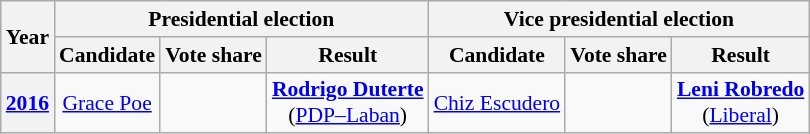<table class="wikitable" style="text-align:center; font-size:90%">
<tr>
<th rowspan=2>Year</th>
<th colspan=3>Presidential election</th>
<th colspan=3>Vice presidential election</th>
</tr>
<tr>
<th>Candidate</th>
<th>Vote share</th>
<th>Result</th>
<th>Candidate</th>
<th>Vote share</th>
<th>Result</th>
</tr>
<tr>
<th><a href='#'>2016</a></th>
<td><a href='#'>Grace Poe</a></td>
<td></td>
<td><strong><a href='#'>Rodrigo Duterte</a></strong><br>(<a href='#'>PDP–Laban</a>)</td>
<td><a href='#'>Chiz Escudero</a></td>
<td></td>
<td><strong><a href='#'>Leni Robredo</a></strong><br>(<a href='#'>Liberal</a>)</td>
</tr>
</table>
